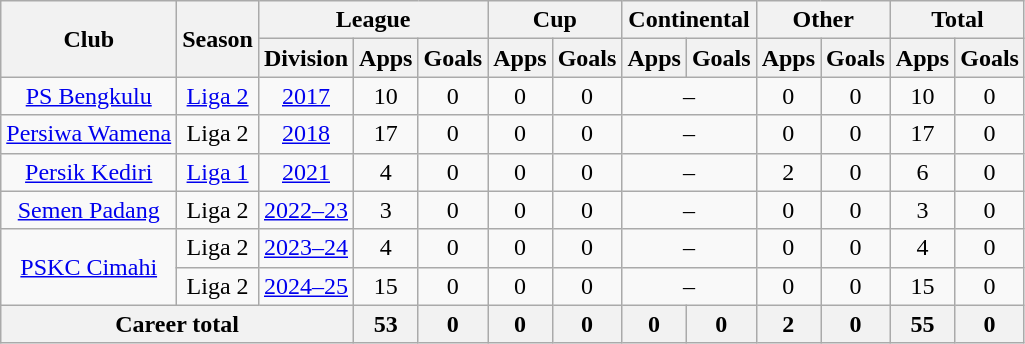<table class="wikitable" style="text-align:center">
<tr>
<th rowspan="2">Club</th>
<th rowspan="2">Season</th>
<th colspan="3">League</th>
<th colspan="2">Cup</th>
<th colspan="2">Continental</th>
<th colspan="2">Other</th>
<th colspan="2">Total</th>
</tr>
<tr>
<th>Division</th>
<th>Apps</th>
<th>Goals</th>
<th>Apps</th>
<th>Goals</th>
<th>Apps</th>
<th>Goals</th>
<th>Apps</th>
<th>Goals</th>
<th>Apps</th>
<th>Goals</th>
</tr>
<tr>
<td><a href='#'>PS Bengkulu</a></td>
<td rowspan="1" valign="center"><a href='#'>Liga 2</a></td>
<td><a href='#'>2017</a></td>
<td>10</td>
<td>0</td>
<td>0</td>
<td>0</td>
<td colspan="2">–</td>
<td>0</td>
<td>0</td>
<td>10</td>
<td>0</td>
</tr>
<tr>
<td><a href='#'>Persiwa Wamena</a></td>
<td rowspan="1" valign="center">Liga 2</td>
<td><a href='#'>2018</a></td>
<td>17</td>
<td>0</td>
<td>0</td>
<td>0</td>
<td colspan="2">–</td>
<td>0</td>
<td>0</td>
<td>17</td>
<td>0</td>
</tr>
<tr>
<td rowspan="1" valign="center"><a href='#'>Persik Kediri</a></td>
<td rowspan="1" valign="center"><a href='#'>Liga 1</a></td>
<td><a href='#'>2021</a></td>
<td>4</td>
<td>0</td>
<td>0</td>
<td>0</td>
<td colspan="2">–</td>
<td>2</td>
<td>0</td>
<td>6</td>
<td>0</td>
</tr>
<tr>
<td rowspan="1"><a href='#'>Semen Padang</a></td>
<td rowspan="1">Liga 2</td>
<td><a href='#'>2022–23</a></td>
<td>3</td>
<td>0</td>
<td>0</td>
<td>0</td>
<td colspan="2">–</td>
<td>0</td>
<td>0</td>
<td>3</td>
<td>0</td>
</tr>
<tr>
<td rowspan="2"><a href='#'>PSKC Cimahi</a></td>
<td rowspan="1">Liga 2</td>
<td><a href='#'>2023–24</a></td>
<td>4</td>
<td>0</td>
<td>0</td>
<td>0</td>
<td colspan="2">–</td>
<td>0</td>
<td>0</td>
<td>4</td>
<td>0</td>
</tr>
<tr>
<td rowspan="1">Liga 2</td>
<td><a href='#'>2024–25</a></td>
<td>15</td>
<td>0</td>
<td>0</td>
<td>0</td>
<td colspan="2">–</td>
<td>0</td>
<td>0</td>
<td>15</td>
<td>0</td>
</tr>
<tr>
<th colspan="3">Career total</th>
<th>53</th>
<th>0</th>
<th>0</th>
<th>0</th>
<th>0</th>
<th>0</th>
<th>2</th>
<th>0</th>
<th>55</th>
<th>0</th>
</tr>
</table>
